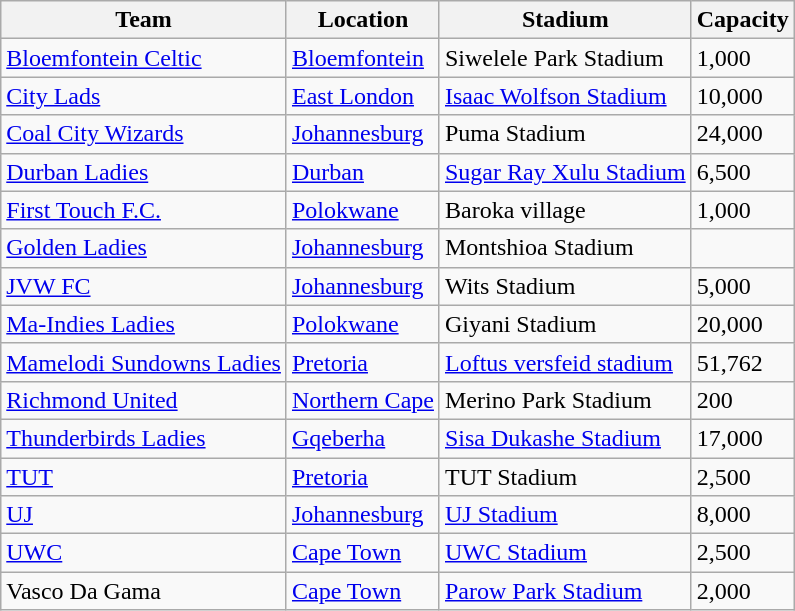<table class="wikitable sortable">
<tr>
<th>Team</th>
<th>Location</th>
<th>Stadium</th>
<th>Capacity</th>
</tr>
<tr>
<td><a href='#'>Bloemfontein Celtic</a></td>
<td><a href='#'>Bloemfontein</a></td>
<td>Siwelele Park Stadium</td>
<td>1,000</td>
</tr>
<tr>
<td><a href='#'>City Lads</a></td>
<td><a href='#'>East London</a></td>
<td><a href='#'>Isaac Wolfson Stadium</a></td>
<td>10,000</td>
</tr>
<tr>
<td><a href='#'>Coal City Wizards</a></td>
<td><a href='#'>Johannesburg</a></td>
<td>Puma Stadium</td>
<td>24,000</td>
</tr>
<tr>
<td><a href='#'>Durban Ladies</a></td>
<td><a href='#'>Durban</a></td>
<td><a href='#'>Sugar Ray Xulu Stadium</a></td>
<td>6,500</td>
</tr>
<tr>
<td><a href='#'>First Touch F.C.</a></td>
<td><a href='#'>Polokwane</a></td>
<td>Baroka village</td>
<td>1,000</td>
</tr>
<tr>
<td><a href='#'>Golden Ladies</a></td>
<td><a href='#'>Johannesburg</a></td>
<td>Montshioa Stadium</td>
<td></td>
</tr>
<tr>
<td><a href='#'>JVW FC</a></td>
<td><a href='#'>Johannesburg</a></td>
<td>Wits Stadium</td>
<td>5,000</td>
</tr>
<tr>
<td><a href='#'>Ma-Indies Ladies</a></td>
<td><a href='#'>Polokwane</a></td>
<td>Giyani Stadium</td>
<td>20,000</td>
</tr>
<tr>
<td><a href='#'>Mamelodi Sundowns Ladies</a></td>
<td><a href='#'>Pretoria</a></td>
<td><a href='#'>Loftus versfeid stadium</a></td>
<td>51,762</td>
</tr>
<tr>
<td><a href='#'>Richmond United</a></td>
<td><a href='#'>Northern Cape</a></td>
<td>Merino Park Stadium</td>
<td>200</td>
</tr>
<tr>
<td><a href='#'>Thunderbirds Ladies</a></td>
<td><a href='#'>Gqeberha</a></td>
<td><a href='#'>Sisa Dukashe Stadium</a></td>
<td>17,000</td>
</tr>
<tr>
<td><a href='#'>TUT</a></td>
<td><a href='#'>Pretoria</a></td>
<td>TUT Stadium</td>
<td>2,500</td>
</tr>
<tr>
<td><a href='#'>UJ</a></td>
<td><a href='#'>Johannesburg</a></td>
<td><a href='#'>UJ Stadium</a></td>
<td>8,000</td>
</tr>
<tr>
<td><a href='#'>UWC</a></td>
<td><a href='#'>Cape Town</a></td>
<td><a href='#'>UWC Stadium</a></td>
<td>2,500</td>
</tr>
<tr>
<td>Vasco Da Gama</td>
<td><a href='#'>Cape Town</a></td>
<td><a href='#'>Parow Park Stadium</a></td>
<td>2,000</td>
</tr>
</table>
